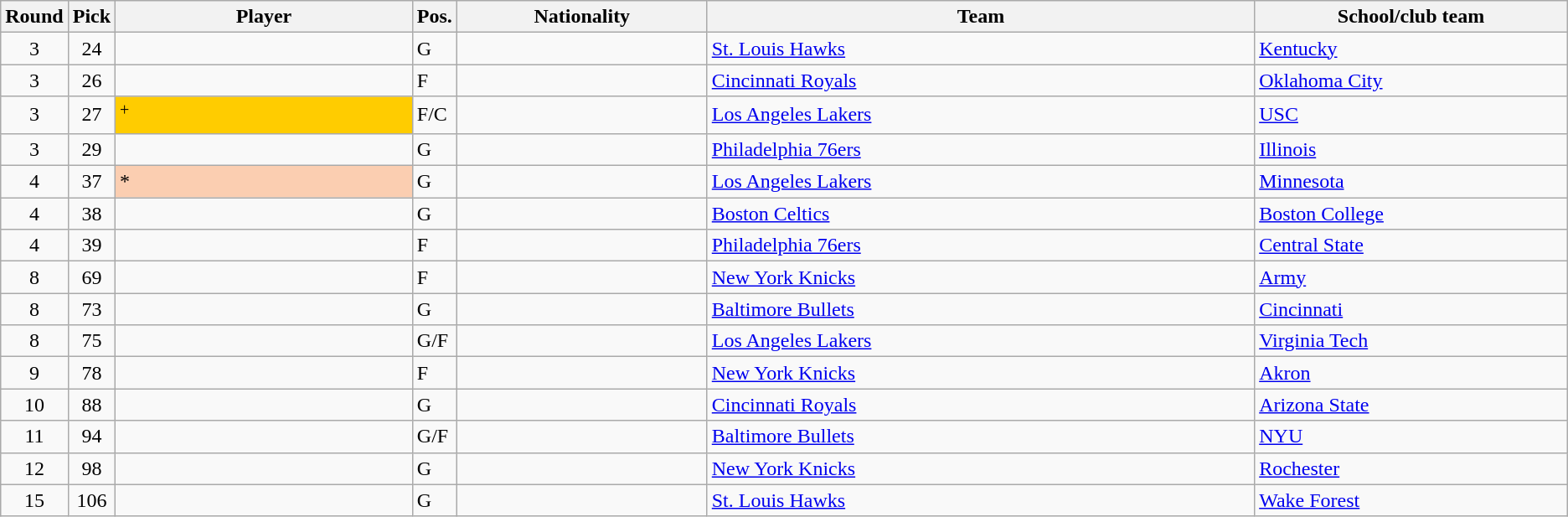<table class="wikitable sortable">
<tr>
<th width="1%">Round</th>
<th width="1%">Pick</th>
<th width="19%">Player</th>
<th width="1%">Pos.</th>
<th width="16%">Nationality</th>
<th width="35%">Team</th>
<th width="20%">School/club team</th>
</tr>
<tr>
<td align=center>3</td>
<td align=center>24</td>
<td></td>
<td>G</td>
<td></td>
<td><a href='#'>St. Louis Hawks</a></td>
<td><a href='#'>Kentucky</a></td>
</tr>
<tr>
<td align=center>3</td>
<td align=center>26</td>
<td></td>
<td>F</td>
<td></td>
<td><a href='#'>Cincinnati Royals</a></td>
<td><a href='#'>Oklahoma City</a></td>
</tr>
<tr>
<td align=center>3</td>
<td align=center>27</td>
<td bgcolor="#FFCC00"><sup>+</sup></td>
<td>F/C</td>
<td></td>
<td><a href='#'>Los Angeles Lakers</a></td>
<td><a href='#'>USC</a></td>
</tr>
<tr>
<td align=center>3</td>
<td align=center>29</td>
<td></td>
<td>G</td>
<td></td>
<td><a href='#'>Philadelphia 76ers</a></td>
<td><a href='#'>Illinois</a></td>
</tr>
<tr>
<td align=center>4</td>
<td align=center>37</td>
<td bgcolor="#FBCEB1">*</td>
<td>G</td>
<td></td>
<td><a href='#'>Los Angeles Lakers</a></td>
<td><a href='#'>Minnesota</a></td>
</tr>
<tr>
<td align=center>4</td>
<td align=center>38</td>
<td></td>
<td>G</td>
<td></td>
<td><a href='#'>Boston Celtics</a></td>
<td><a href='#'>Boston College</a></td>
</tr>
<tr>
<td align=center>4</td>
<td align=center>39</td>
<td></td>
<td>F</td>
<td></td>
<td><a href='#'>Philadelphia 76ers</a></td>
<td><a href='#'>Central State</a></td>
</tr>
<tr>
<td align=center>8</td>
<td align=center>69</td>
<td></td>
<td>F</td>
<td></td>
<td><a href='#'>New York Knicks</a></td>
<td><a href='#'>Army</a></td>
</tr>
<tr>
<td align=center>8</td>
<td align=center>73</td>
<td></td>
<td>G</td>
<td></td>
<td><a href='#'>Baltimore Bullets</a></td>
<td><a href='#'>Cincinnati</a></td>
</tr>
<tr>
<td align=center>8</td>
<td align=center>75</td>
<td></td>
<td>G/F</td>
<td></td>
<td><a href='#'>Los Angeles Lakers</a></td>
<td><a href='#'>Virginia Tech</a></td>
</tr>
<tr>
<td align=center>9</td>
<td align=center>78</td>
<td></td>
<td>F</td>
<td></td>
<td><a href='#'>New York Knicks</a></td>
<td><a href='#'>Akron</a></td>
</tr>
<tr>
<td align=center>10</td>
<td align=center>88</td>
<td></td>
<td>G</td>
<td></td>
<td><a href='#'>Cincinnati Royals</a></td>
<td><a href='#'>Arizona State</a></td>
</tr>
<tr>
<td align=center>11</td>
<td align=center>94</td>
<td></td>
<td>G/F</td>
<td></td>
<td><a href='#'>Baltimore Bullets</a></td>
<td><a href='#'>NYU</a></td>
</tr>
<tr>
<td align=center>12</td>
<td align=center>98</td>
<td></td>
<td>G</td>
<td></td>
<td><a href='#'>New York Knicks</a></td>
<td><a href='#'>Rochester</a></td>
</tr>
<tr>
<td align=center>15</td>
<td align=center>106</td>
<td></td>
<td>G</td>
<td></td>
<td><a href='#'>St. Louis Hawks</a></td>
<td><a href='#'>Wake Forest</a></td>
</tr>
</table>
